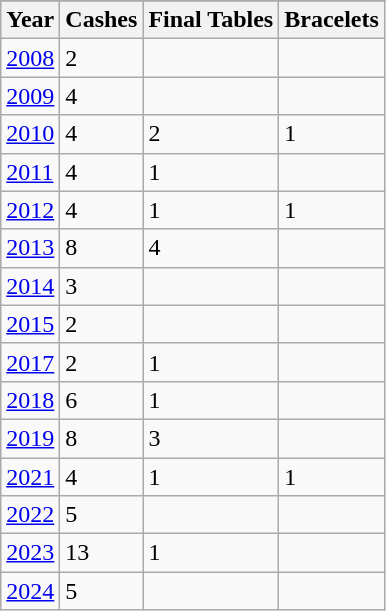<table class="wikitable">
<tr>
</tr>
<tr>
<th>Year</th>
<th>Cashes</th>
<th>Final Tables</th>
<th>Bracelets</th>
</tr>
<tr>
<td><a href='#'>2008</a></td>
<td>2</td>
<td></td>
<td></td>
</tr>
<tr>
<td><a href='#'>2009</a></td>
<td>4</td>
<td></td>
<td></td>
</tr>
<tr>
<td><a href='#'>2010</a></td>
<td>4</td>
<td>2</td>
<td>1</td>
</tr>
<tr>
<td><a href='#'>2011</a></td>
<td>4</td>
<td>1</td>
<td></td>
</tr>
<tr>
<td><a href='#'>2012</a></td>
<td>4</td>
<td>1</td>
<td>1</td>
</tr>
<tr>
<td><a href='#'>2013</a></td>
<td>8</td>
<td>4</td>
<td></td>
</tr>
<tr>
<td><a href='#'>2014</a></td>
<td>3</td>
<td></td>
<td></td>
</tr>
<tr>
<td><a href='#'>2015</a></td>
<td>2</td>
<td></td>
<td></td>
</tr>
<tr>
<td><a href='#'>2017</a></td>
<td>2</td>
<td>1</td>
<td></td>
</tr>
<tr>
<td><a href='#'>2018</a></td>
<td>6</td>
<td>1</td>
<td></td>
</tr>
<tr>
<td><a href='#'>2019</a></td>
<td>8</td>
<td>3</td>
<td></td>
</tr>
<tr>
<td><a href='#'>2021</a></td>
<td>4</td>
<td>1</td>
<td>1</td>
</tr>
<tr>
<td><a href='#'>2022</a></td>
<td>5</td>
<td></td>
<td></td>
</tr>
<tr>
<td><a href='#'>2023</a></td>
<td>13</td>
<td>1</td>
<td></td>
</tr>
<tr>
<td><a href='#'>2024</a></td>
<td>5</td>
<td></td>
<td></td>
</tr>
</table>
